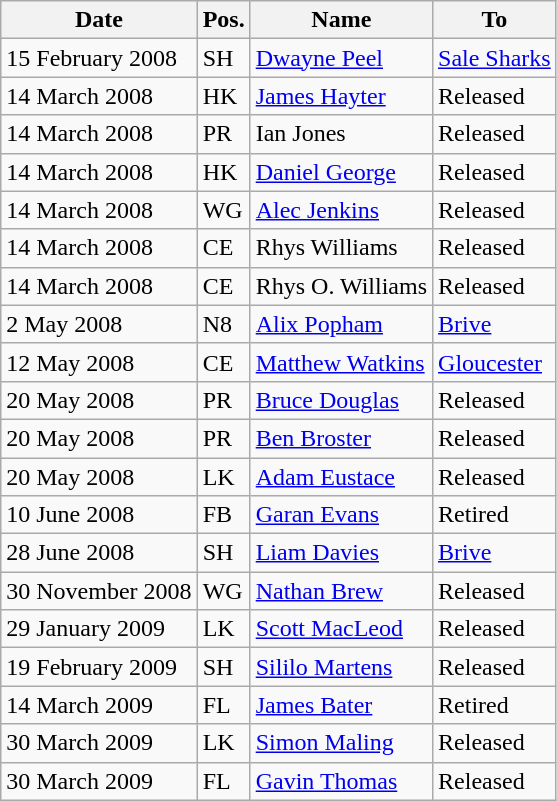<table class="wikitable">
<tr>
<th>Date</th>
<th>Pos.</th>
<th>Name</th>
<th>To</th>
</tr>
<tr>
<td>15 February 2008</td>
<td>SH</td>
<td> <a href='#'>Dwayne Peel</a></td>
<td><a href='#'>Sale Sharks</a></td>
</tr>
<tr>
<td>14 March 2008</td>
<td>HK</td>
<td> <a href='#'>James Hayter</a></td>
<td>Released</td>
</tr>
<tr>
<td>14 March 2008</td>
<td>PR</td>
<td> Ian Jones</td>
<td>Released</td>
</tr>
<tr>
<td>14 March 2008</td>
<td>HK</td>
<td> <a href='#'>Daniel George</a></td>
<td>Released</td>
</tr>
<tr>
<td>14 March 2008</td>
<td>WG</td>
<td> <a href='#'>Alec Jenkins</a></td>
<td>Released</td>
</tr>
<tr>
<td>14 March 2008</td>
<td>CE</td>
<td> Rhys Williams</td>
<td>Released</td>
</tr>
<tr>
<td>14 March 2008</td>
<td>CE</td>
<td> Rhys O. Williams</td>
<td>Released</td>
</tr>
<tr>
<td>2 May 2008</td>
<td>N8</td>
<td> <a href='#'>Alix Popham</a></td>
<td><a href='#'>Brive</a></td>
</tr>
<tr>
<td>12 May 2008</td>
<td>CE</td>
<td> <a href='#'>Matthew Watkins</a></td>
<td><a href='#'>Gloucester</a></td>
</tr>
<tr>
<td>20 May 2008</td>
<td>PR</td>
<td> <a href='#'>Bruce Douglas</a></td>
<td>Released</td>
</tr>
<tr>
<td>20 May 2008</td>
<td>PR</td>
<td> <a href='#'>Ben Broster</a></td>
<td>Released</td>
</tr>
<tr>
<td>20 May 2008</td>
<td>LK</td>
<td> <a href='#'>Adam Eustace</a></td>
<td>Released</td>
</tr>
<tr>
<td>10 June 2008</td>
<td>FB</td>
<td> <a href='#'>Garan Evans</a></td>
<td>Retired</td>
</tr>
<tr>
<td>28 June 2008</td>
<td>SH</td>
<td> <a href='#'>Liam Davies</a></td>
<td><a href='#'>Brive</a></td>
</tr>
<tr>
<td>30 November 2008</td>
<td>WG</td>
<td> <a href='#'>Nathan Brew</a></td>
<td>Released</td>
</tr>
<tr>
<td>29 January 2009</td>
<td>LK</td>
<td> <a href='#'>Scott MacLeod</a></td>
<td>Released</td>
</tr>
<tr>
<td>19 February 2009</td>
<td>SH</td>
<td> <a href='#'>Sililo Martens</a></td>
<td>Released</td>
</tr>
<tr>
<td>14 March 2009</td>
<td>FL</td>
<td> <a href='#'>James Bater</a></td>
<td>Retired</td>
</tr>
<tr>
<td>30 March 2009</td>
<td>LK</td>
<td> <a href='#'>Simon Maling</a></td>
<td>Released</td>
</tr>
<tr>
<td>30 March 2009</td>
<td>FL</td>
<td> <a href='#'>Gavin Thomas</a></td>
<td>Released</td>
</tr>
</table>
